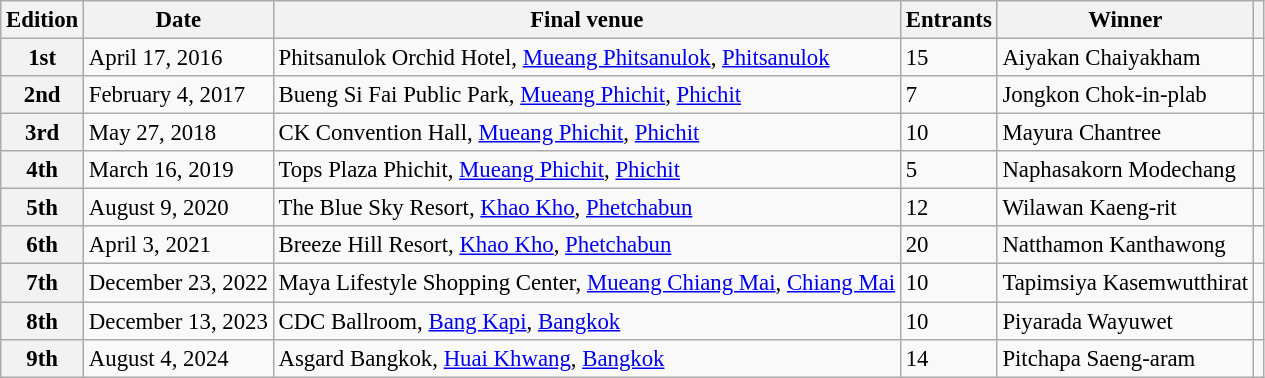<table class="wikitable defaultcenter col2left col3left col5left" style="font-size:95%;">
<tr>
<th>Edition</th>
<th>Date</th>
<th>Final venue</th>
<th>Entrants</th>
<th>Winner</th>
<th></th>
</tr>
<tr>
<th>1st</th>
<td>April 17, 2016</td>
<td>Phitsanulok Orchid Hotel, <a href='#'>Mueang Phitsanulok</a>, <a href='#'>Phitsanulok</a></td>
<td>15</td>
<td>Aiyakan Chaiyakham</td>
<td></td>
</tr>
<tr>
<th>2nd</th>
<td>February 4, 2017</td>
<td>Bueng Si Fai Public Park, <a href='#'>Mueang Phichit</a>, <a href='#'>Phichit</a></td>
<td>7</td>
<td>Jongkon Chok-in-plab</td>
<td></td>
</tr>
<tr>
<th>3rd</th>
<td>May 27, 2018</td>
<td>CK Convention Hall, <a href='#'>Mueang Phichit</a>, <a href='#'>Phichit</a></td>
<td>10</td>
<td>Mayura Chantree</td>
<td></td>
</tr>
<tr>
<th>4th</th>
<td>March 16, 2019</td>
<td>Tops Plaza Phichit, <a href='#'>Mueang Phichit</a>, <a href='#'>Phichit</a></td>
<td>5</td>
<td>Naphasakorn Modechang</td>
<td></td>
</tr>
<tr>
<th>5th</th>
<td>August 9, 2020</td>
<td>The Blue Sky Resort, <a href='#'>Khao Kho</a>, <a href='#'>Phetchabun</a></td>
<td>12</td>
<td>Wilawan Kaeng-rit</td>
<td></td>
</tr>
<tr>
<th>6th</th>
<td>April 3, 2021</td>
<td>Breeze Hill Resort, <a href='#'>Khao Kho</a>, <a href='#'>Phetchabun</a></td>
<td>20</td>
<td>Natthamon Kanthawong</td>
<td></td>
</tr>
<tr>
<th>7th</th>
<td>December 23, 2022</td>
<td>Maya Lifestyle Shopping Center, <a href='#'>Mueang Chiang Mai</a>, <a href='#'>Chiang Mai</a></td>
<td>10</td>
<td>Tapimsiya Kasemwutthirat</td>
<td></td>
</tr>
<tr>
<th>8th</th>
<td>December 13, 2023</td>
<td>CDC Ballroom, <a href='#'>Bang Kapi</a>, <a href='#'>Bangkok</a></td>
<td>10</td>
<td>Piyarada Wayuwet</td>
<td></td>
</tr>
<tr>
<th>9th</th>
<td>August 4, 2024</td>
<td>Asgard Bangkok, <a href='#'>Huai Khwang</a>, <a href='#'>Bangkok</a></td>
<td>14</td>
<td>Pitchapa Saeng-aram</td>
<td></td>
</tr>
</table>
